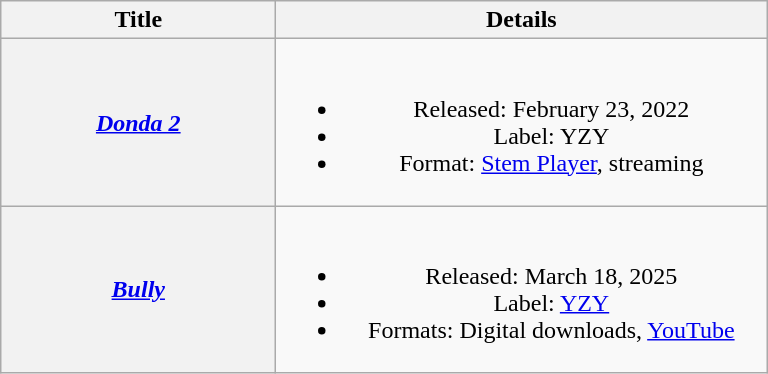<table class="wikitable plainrowheaders" style="text-align:center;">
<tr>
<th scope="col" style="width:11em;">Title</th>
<th scope="col" style="width:20em;">Details</th>
</tr>
<tr>
<th scope="row"><em><a href='#'>Donda 2</a></em></th>
<td><br><ul><li>Released: February 23, 2022</li><li>Label: YZY</li><li>Format: <a href='#'>Stem Player</a>, streaming</li></ul></td>
</tr>
<tr>
<th scope="row"><em><a href='#'>Bully</a></em></th>
<td><br><ul><li>Released: March 18, 2025</li><li>Label: <a href='#'>YZY</a></li><li>Formats: Digital downloads, <a href='#'>YouTube</a></li></ul></td>
</tr>
</table>
